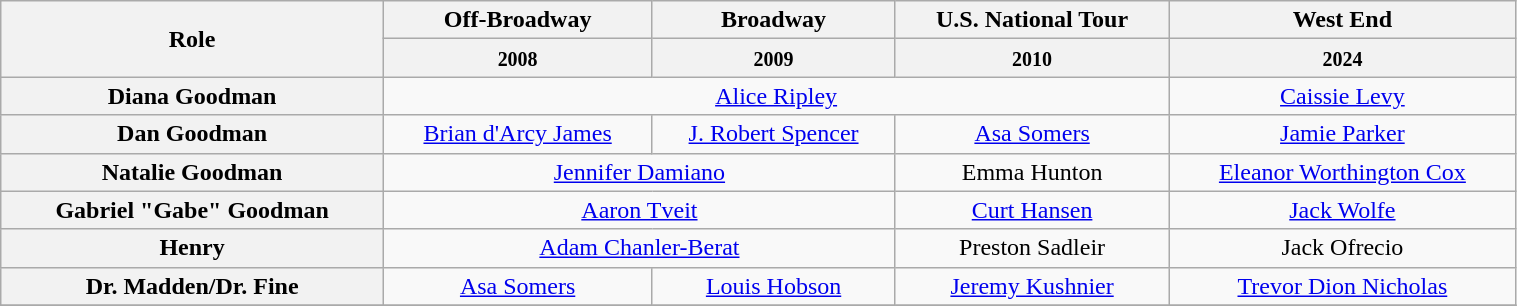<table class="wikitable" width="80%">
<tr>
<th rowspan="2">Role</th>
<th>Off-Broadway</th>
<th>Broadway</th>
<th>U.S. National Tour</th>
<th>West End</th>
</tr>
<tr>
<th><small>2008</small></th>
<th><small>2009</small></th>
<th><small>2010</small></th>
<th><small>2024</small></th>
</tr>
<tr>
<th scope="row">Diana Goodman</th>
<td align="center" colspan="3"><a href='#'>Alice Ripley</a></td>
<td align="center"><a href='#'>Caissie Levy</a></td>
</tr>
<tr>
<th scope="row">Dan Goodman</th>
<td align="center"><a href='#'>Brian d'Arcy James</a></td>
<td align="center"><a href='#'>J. Robert Spencer</a></td>
<td align="center"><a href='#'>Asa Somers</a></td>
<td align="center"><a href='#'>Jamie Parker</a></td>
</tr>
<tr>
<th scope="row">Natalie Goodman</th>
<td align="center" colspan="2"><a href='#'>Jennifer Damiano</a></td>
<td align="center">Emma Hunton</td>
<td align="center"><a href='#'>Eleanor Worthington Cox</a></td>
</tr>
<tr>
<th scope="row">Gabriel "Gabe" Goodman</th>
<td align="center" colspan="2"><a href='#'>Aaron Tveit</a></td>
<td align="center"><a href='#'>Curt Hansen</a></td>
<td align="center"><a href='#'>Jack Wolfe</a></td>
</tr>
<tr>
<th scope="row">Henry</th>
<td align="center" colspan="2"><a href='#'>Adam Chanler-Berat</a></td>
<td align="center">Preston Sadleir</td>
<td align="center">Jack Ofrecio</td>
</tr>
<tr>
<th scope="row">Dr. Madden/Dr. Fine</th>
<td align="center"><a href='#'>Asa Somers</a></td>
<td align="center"><a href='#'>Louis Hobson</a></td>
<td align="center"><a href='#'>Jeremy Kushnier</a></td>
<td align="center"><a href='#'>Trevor Dion Nicholas</a></td>
</tr>
<tr>
</tr>
</table>
